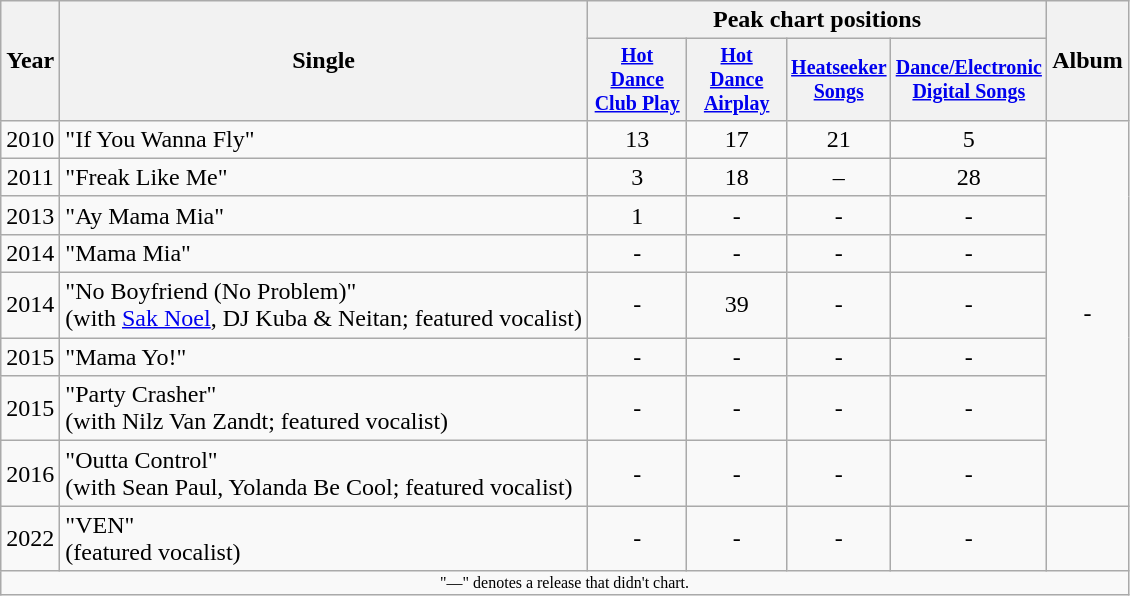<table class="wikitable" style="text-align:center;">
<tr>
<th rowspan="2">Year</th>
<th rowspan="2">Single</th>
<th colspan="4">Peak chart positions</th>
<th rowspan="2">Album</th>
</tr>
<tr style="font-size:smaller;">
<th width="60"><a href='#'>Hot Dance Club Play</a></th>
<th width="60"><a href='#'>Hot Dance Airplay</a></th>
<th width="60"><a href='#'>Heatseeker Songs</a></th>
<th width="60"><a href='#'>Dance/Electronic Digital Songs</a></th>
</tr>
<tr>
<td>2010</td>
<td align="left">"If You Wanna Fly"</td>
<td>13</td>
<td>17</td>
<td>21</td>
<td>5</td>
<td rowspan="8">-</td>
</tr>
<tr>
<td>2011</td>
<td align="left">"Freak Like Me"</td>
<td>3</td>
<td>18</td>
<td>–</td>
<td>28</td>
</tr>
<tr>
<td>2013</td>
<td align="left">"Ay Mama Mia"</td>
<td>1</td>
<td>-</td>
<td>-</td>
<td>-</td>
</tr>
<tr>
<td>2014</td>
<td align="left">"Mama Mia"</td>
<td>-</td>
<td>-</td>
<td>-</td>
<td>-</td>
</tr>
<tr>
<td>2014</td>
<td align="left">"No Boyfriend (No Problem)" <br><span>(with <a href='#'>Sak Noel</a>, DJ Kuba & Neitan; featured vocalist)</span></td>
<td>-</td>
<td>39</td>
<td>-</td>
<td>-</td>
</tr>
<tr>
<td>2015</td>
<td align="left">"Mama Yo!"</td>
<td>-</td>
<td>-</td>
<td>-</td>
<td>-</td>
</tr>
<tr>
<td>2015</td>
<td align="left">"Party Crasher" <br><span>(with Nilz Van Zandt; featured vocalist)</span></td>
<td>-</td>
<td>-</td>
<td>-</td>
<td>-</td>
</tr>
<tr>
<td>2016</td>
<td align="left">"Outta Control" <br><span>(with Sean Paul, Yolanda Be Cool; featured vocalist)</span></td>
<td>-</td>
<td>-</td>
<td>-</td>
<td>-</td>
</tr>
<tr>
<td>2022</td>
<td align="left">"VEN" <br><span>(featured vocalist)</span></td>
<td>-</td>
<td>-</td>
<td>-</td>
<td>-</td>
</tr>
<tr>
<td colspan="10" style="font-size:8pt">"—" denotes a release that didn't chart.</td>
</tr>
</table>
